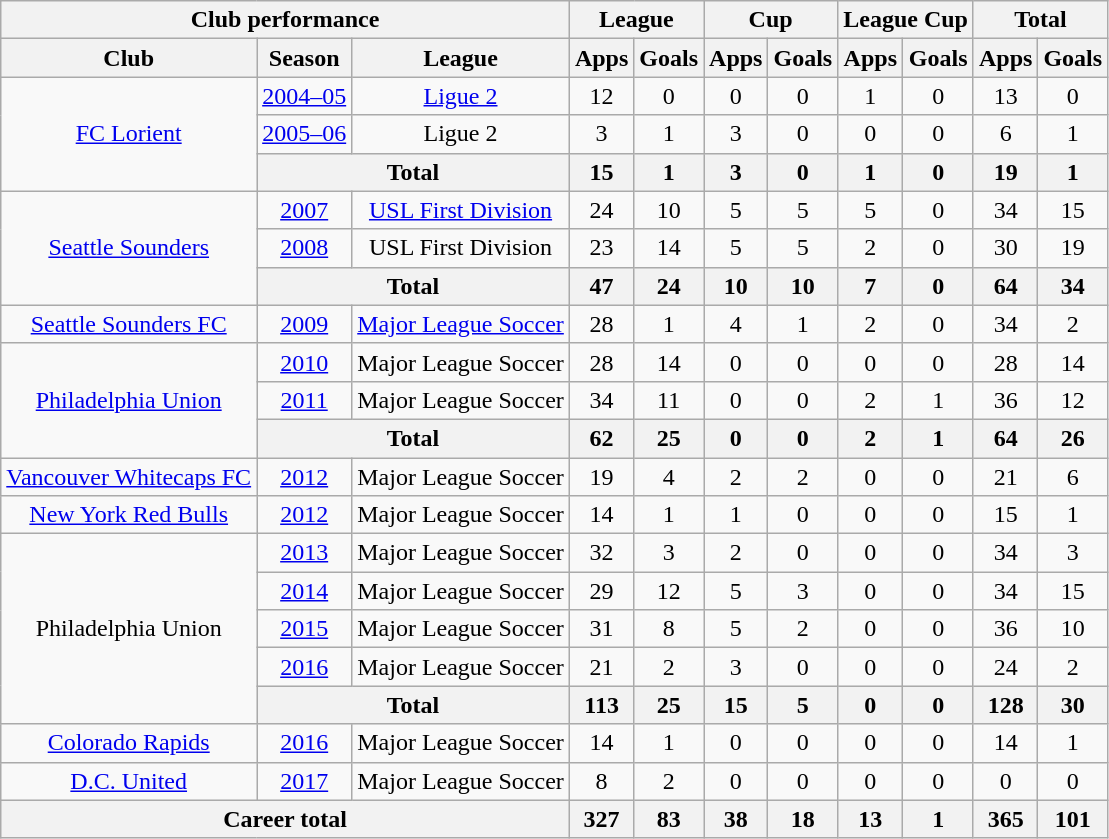<table class="wikitable" style="text-align:center">
<tr>
<th colspan=3>Club performance</th>
<th colspan=2>League</th>
<th colspan=2>Cup</th>
<th colspan=2>League Cup</th>
<th colspan=2>Total</th>
</tr>
<tr>
<th>Club</th>
<th>Season</th>
<th>League</th>
<th>Apps</th>
<th>Goals</th>
<th>Apps</th>
<th>Goals</th>
<th>Apps</th>
<th>Goals</th>
<th>Apps</th>
<th>Goals</th>
</tr>
<tr>
<td rowspan="3"><a href='#'>FC Lorient</a></td>
<td><a href='#'>2004–05</a></td>
<td><a href='#'>Ligue 2</a></td>
<td>12</td>
<td>0</td>
<td>0</td>
<td>0</td>
<td>1</td>
<td>0</td>
<td>13</td>
<td>0</td>
</tr>
<tr>
<td><a href='#'>2005–06</a></td>
<td>Ligue 2</td>
<td>3</td>
<td>1</td>
<td>3</td>
<td>0</td>
<td>0</td>
<td>0</td>
<td>6</td>
<td>1</td>
</tr>
<tr>
<th colspan=2>Total</th>
<th>15</th>
<th>1</th>
<th>3</th>
<th>0</th>
<th>1</th>
<th>0</th>
<th>19</th>
<th>1</th>
</tr>
<tr>
<td rowspan="3"><a href='#'>Seattle Sounders</a></td>
<td><a href='#'>2007</a></td>
<td><a href='#'>USL First Division</a></td>
<td>24</td>
<td>10</td>
<td>5</td>
<td>5</td>
<td>5</td>
<td>0</td>
<td>34</td>
<td>15</td>
</tr>
<tr>
<td><a href='#'>2008</a></td>
<td>USL First Division</td>
<td>23</td>
<td>14</td>
<td>5</td>
<td>5</td>
<td>2</td>
<td>0</td>
<td>30</td>
<td>19</td>
</tr>
<tr>
<th colspan=2>Total</th>
<th>47</th>
<th>24</th>
<th>10</th>
<th>10</th>
<th>7</th>
<th>0</th>
<th>64</th>
<th>34</th>
</tr>
<tr>
<td><a href='#'>Seattle Sounders FC</a></td>
<td><a href='#'>2009</a></td>
<td><a href='#'>Major League Soccer</a></td>
<td>28</td>
<td>1</td>
<td>4</td>
<td>1</td>
<td>2</td>
<td>0</td>
<td>34</td>
<td>2</td>
</tr>
<tr>
<td rowspan="3"><a href='#'>Philadelphia Union</a></td>
<td><a href='#'>2010</a></td>
<td>Major League Soccer</td>
<td>28</td>
<td>14</td>
<td>0</td>
<td>0</td>
<td>0</td>
<td>0</td>
<td>28</td>
<td>14</td>
</tr>
<tr>
<td><a href='#'>2011</a></td>
<td>Major League Soccer</td>
<td>34</td>
<td>11</td>
<td>0</td>
<td>0</td>
<td>2</td>
<td>1</td>
<td>36</td>
<td>12</td>
</tr>
<tr>
<th colspan=2>Total</th>
<th>62</th>
<th>25</th>
<th>0</th>
<th>0</th>
<th>2</th>
<th>1</th>
<th>64</th>
<th>26</th>
</tr>
<tr>
<td><a href='#'>Vancouver Whitecaps FC</a></td>
<td><a href='#'>2012</a></td>
<td>Major League Soccer</td>
<td>19</td>
<td>4</td>
<td>2</td>
<td>2</td>
<td>0</td>
<td>0</td>
<td>21</td>
<td>6</td>
</tr>
<tr>
<td><a href='#'>New York Red Bulls</a></td>
<td><a href='#'>2012</a></td>
<td>Major League Soccer</td>
<td>14</td>
<td>1</td>
<td>1</td>
<td>0</td>
<td>0</td>
<td>0</td>
<td>15</td>
<td>1</td>
</tr>
<tr>
<td rowspan="5">Philadelphia Union</td>
<td><a href='#'>2013</a></td>
<td>Major League Soccer</td>
<td>32</td>
<td>3</td>
<td>2</td>
<td>0</td>
<td>0</td>
<td>0</td>
<td>34</td>
<td>3</td>
</tr>
<tr>
<td><a href='#'>2014</a></td>
<td>Major League Soccer</td>
<td>29</td>
<td>12</td>
<td>5</td>
<td>3</td>
<td>0</td>
<td>0</td>
<td>34</td>
<td>15</td>
</tr>
<tr>
<td><a href='#'>2015</a></td>
<td>Major League Soccer</td>
<td>31</td>
<td>8</td>
<td>5</td>
<td>2</td>
<td>0</td>
<td>0</td>
<td>36</td>
<td>10</td>
</tr>
<tr>
<td><a href='#'>2016</a></td>
<td>Major League Soccer</td>
<td>21</td>
<td>2</td>
<td>3</td>
<td>0</td>
<td>0</td>
<td>0</td>
<td>24</td>
<td>2</td>
</tr>
<tr>
<th colspan=2>Total</th>
<th>113</th>
<th>25</th>
<th>15</th>
<th>5</th>
<th>0</th>
<th>0</th>
<th>128</th>
<th>30</th>
</tr>
<tr>
<td><a href='#'>Colorado Rapids</a></td>
<td><a href='#'>2016</a></td>
<td>Major League Soccer</td>
<td>14</td>
<td>1</td>
<td>0</td>
<td>0</td>
<td>0</td>
<td>0</td>
<td>14</td>
<td>1</td>
</tr>
<tr>
<td><a href='#'>D.C. United</a></td>
<td><a href='#'>2017</a></td>
<td>Major League Soccer</td>
<td>8</td>
<td>2</td>
<td>0</td>
<td>0</td>
<td>0</td>
<td>0</td>
<td>0</td>
<td>0</td>
</tr>
<tr>
<th colspan=3>Career total</th>
<th>327</th>
<th>83</th>
<th>38</th>
<th>18</th>
<th>13</th>
<th>1</th>
<th>365</th>
<th>101</th>
</tr>
</table>
